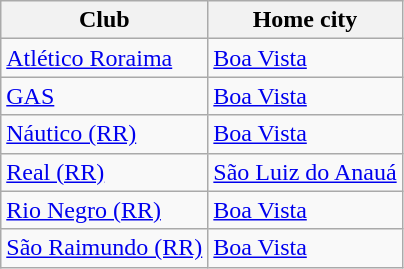<table class="wikitable sortable">
<tr>
<th>Club</th>
<th>Home city</th>
</tr>
<tr>
<td><a href='#'>Atlético Roraima</a></td>
<td><a href='#'>Boa Vista</a></td>
</tr>
<tr>
<td><a href='#'>GAS</a></td>
<td><a href='#'>Boa Vista</a></td>
</tr>
<tr>
<td><a href='#'>Náutico (RR)</a></td>
<td><a href='#'>Boa Vista</a></td>
</tr>
<tr>
<td><a href='#'>Real (RR)</a></td>
<td><a href='#'>São Luiz do Anauá</a></td>
</tr>
<tr>
<td><a href='#'>Rio Negro (RR)</a></td>
<td><a href='#'>Boa Vista</a></td>
</tr>
<tr>
<td><a href='#'>São Raimundo (RR)</a></td>
<td><a href='#'>Boa Vista</a></td>
</tr>
</table>
